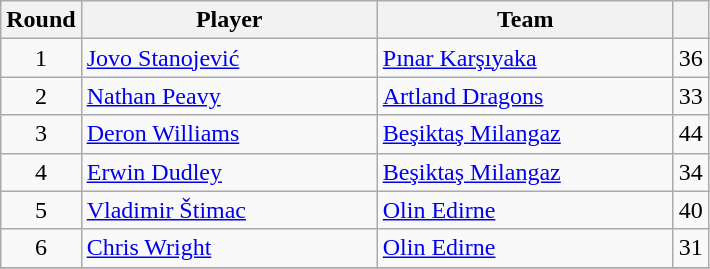<table style="text-align:left;" class="wikitable sortable">
<tr>
<th scope="col" align="center">Round</th>
<th width=190>Player</th>
<th width=190>Team</th>
<th><a href='#'></a></th>
</tr>
<tr>
<td align="center">1</td>
<td> <a href='#'>Jovo Stanojević</a></td>
<td> <a href='#'>Pınar Karşıyaka</a></td>
<td align="center">36</td>
</tr>
<tr>
<td align="center">2</td>
<td> <a href='#'>Nathan Peavy</a></td>
<td> <a href='#'>Artland Dragons</a></td>
<td align="center">33</td>
</tr>
<tr>
<td align="center">3</td>
<td> <a href='#'>Deron Williams</a></td>
<td> <a href='#'>Beşiktaş Milangaz</a></td>
<td align="center">44</td>
</tr>
<tr>
<td align="center">4</td>
<td> <a href='#'>Erwin Dudley</a></td>
<td> <a href='#'>Beşiktaş Milangaz</a></td>
<td align="center">34</td>
</tr>
<tr>
<td align="center">5</td>
<td> <a href='#'>Vladimir Štimac</a></td>
<td> <a href='#'>Olin Edirne</a></td>
<td align="center">40</td>
</tr>
<tr>
<td align="center">6</td>
<td> <a href='#'>Chris Wright</a></td>
<td> <a href='#'>Olin Edirne</a></td>
<td align="center">31</td>
</tr>
<tr>
</tr>
</table>
